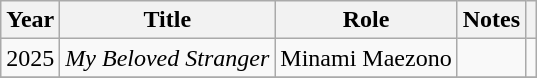<table class="wikitable">
<tr>
<th>Year</th>
<th>Title</th>
<th>Role</th>
<th>Notes</th>
<th></th>
</tr>
<tr>
<td>2025</td>
<td><em>My Beloved Stranger</em></td>
<td>Minami Maezono</td>
<td></td>
<td></td>
</tr>
<tr>
</tr>
</table>
